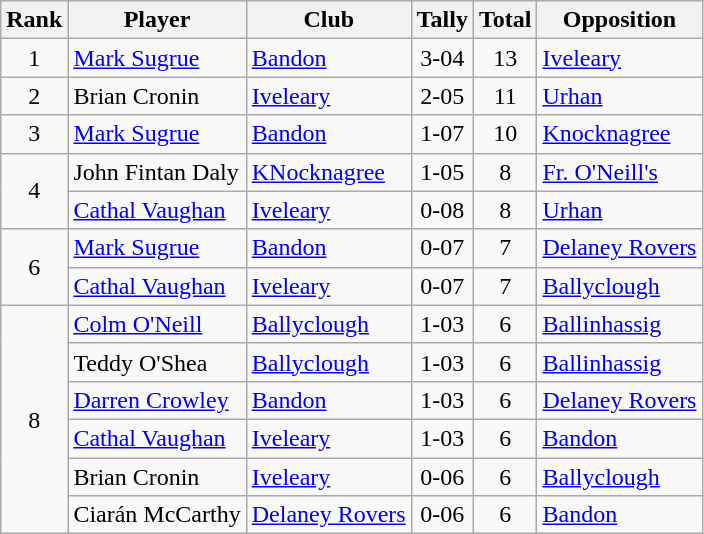<table class="wikitable">
<tr>
<th>Rank</th>
<th>Player</th>
<th>Club</th>
<th>Tally</th>
<th>Total</th>
<th>Opposition</th>
</tr>
<tr>
<td rowspan="1" style="text-align:center;">1</td>
<td><a href='#'>Mark Sugrue</a></td>
<td><a href='#'>Bandon</a></td>
<td align=center>3-04</td>
<td align=center>13</td>
<td><a href='#'>Iveleary</a></td>
</tr>
<tr>
<td rowspan="1" style="text-align:center;">2</td>
<td>Brian Cronin</td>
<td><a href='#'>Iveleary</a></td>
<td align=center>2-05</td>
<td align=center>11</td>
<td><a href='#'>Urhan</a></td>
</tr>
<tr>
<td rowspan="1" style="text-align:center;">3</td>
<td><a href='#'>Mark Sugrue</a></td>
<td><a href='#'>Bandon</a></td>
<td align=center>1-07</td>
<td align=center>10</td>
<td><a href='#'>Knocknagree</a></td>
</tr>
<tr>
<td rowspan="2" style="text-align:center;">4</td>
<td>John Fintan Daly</td>
<td><a href='#'>KNocknagree</a></td>
<td align=center>1-05</td>
<td align=center>8</td>
<td><a href='#'>Fr. O'Neill's</a></td>
</tr>
<tr>
<td><a href='#'>Cathal Vaughan</a></td>
<td><a href='#'>Iveleary</a></td>
<td align=center>0-08</td>
<td align=center>8</td>
<td><a href='#'>Urhan</a></td>
</tr>
<tr>
<td rowspan="2" style="text-align:center;">6</td>
<td><a href='#'>Mark Sugrue</a></td>
<td><a href='#'>Bandon</a></td>
<td align=center>0-07</td>
<td align=center>7</td>
<td><a href='#'>Delaney Rovers</a></td>
</tr>
<tr>
<td><a href='#'>Cathal Vaughan</a></td>
<td><a href='#'>Iveleary</a></td>
<td align=center>0-07</td>
<td align=center>7</td>
<td><a href='#'>Ballyclough</a></td>
</tr>
<tr>
<td rowspan="6" style="text-align:center;">8</td>
<td><a href='#'>Colm O'Neill</a></td>
<td><a href='#'>Ballyclough</a></td>
<td align=center>1-03</td>
<td align=center>6</td>
<td><a href='#'>Ballinhassig</a></td>
</tr>
<tr>
<td>Teddy O'Shea</td>
<td><a href='#'>Ballyclough</a></td>
<td align=center>1-03</td>
<td align=center>6</td>
<td><a href='#'>Ballinhassig</a></td>
</tr>
<tr>
<td><a href='#'>Darren Crowley</a></td>
<td><a href='#'>Bandon</a></td>
<td align=center>1-03</td>
<td align=center>6</td>
<td><a href='#'>Delaney Rovers</a></td>
</tr>
<tr>
<td><a href='#'>Cathal Vaughan</a></td>
<td><a href='#'>Iveleary</a></td>
<td align=center>1-03</td>
<td align=center>6</td>
<td><a href='#'>Bandon</a></td>
</tr>
<tr>
<td>Brian Cronin</td>
<td><a href='#'>Iveleary</a></td>
<td align=center>0-06</td>
<td align=center>6</td>
<td><a href='#'>Ballyclough</a></td>
</tr>
<tr>
<td>Ciarán McCarthy</td>
<td><a href='#'>Delaney Rovers</a></td>
<td align=center>0-06</td>
<td align=center>6</td>
<td><a href='#'>Bandon</a></td>
</tr>
</table>
